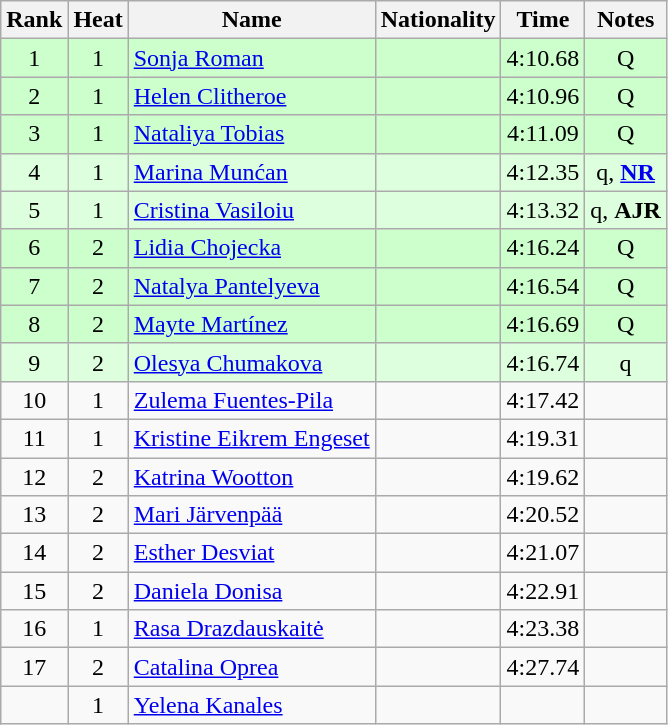<table class="wikitable sortable" style="text-align:center">
<tr>
<th>Rank</th>
<th>Heat</th>
<th>Name</th>
<th>Nationality</th>
<th>Time</th>
<th>Notes</th>
</tr>
<tr bgcolor=ccffcc>
<td>1</td>
<td>1</td>
<td align="left"><a href='#'>Sonja Roman</a></td>
<td align=left></td>
<td>4:10.68</td>
<td>Q</td>
</tr>
<tr bgcolor=ccffcc>
<td>2</td>
<td>1</td>
<td align="left"><a href='#'>Helen Clitheroe</a></td>
<td align=left></td>
<td>4:10.96</td>
<td>Q</td>
</tr>
<tr bgcolor=ccffcc>
<td>3</td>
<td>1</td>
<td align="left"><a href='#'>Nataliya Tobias</a></td>
<td align=left></td>
<td>4:11.09</td>
<td>Q</td>
</tr>
<tr bgcolor=ddffdd>
<td>4</td>
<td>1</td>
<td align="left"><a href='#'>Marina Munćan</a></td>
<td align=left></td>
<td>4:12.35</td>
<td>q, <strong><a href='#'>NR</a></strong></td>
</tr>
<tr bgcolor=ddffdd>
<td>5</td>
<td>1</td>
<td align="left"><a href='#'>Cristina Vasiloiu</a></td>
<td align=left></td>
<td>4:13.32</td>
<td>q, <strong>AJR</strong></td>
</tr>
<tr bgcolor=ccffcc>
<td>6</td>
<td>2</td>
<td align="left"><a href='#'>Lidia Chojecka</a></td>
<td align=left></td>
<td>4:16.24</td>
<td>Q</td>
</tr>
<tr bgcolor=ccffcc>
<td>7</td>
<td>2</td>
<td align="left"><a href='#'>Natalya Pantelyeva</a></td>
<td align=left></td>
<td>4:16.54</td>
<td>Q</td>
</tr>
<tr bgcolor=ccffcc>
<td>8</td>
<td>2</td>
<td align="left"><a href='#'>Mayte Martínez</a></td>
<td align=left></td>
<td>4:16.69</td>
<td>Q</td>
</tr>
<tr bgcolor=ddffdd>
<td>9</td>
<td>2</td>
<td align="left"><a href='#'>Olesya Chumakova</a></td>
<td align=left></td>
<td>4:16.74</td>
<td>q</td>
</tr>
<tr>
<td>10</td>
<td>1</td>
<td align="left"><a href='#'>Zulema Fuentes-Pila</a></td>
<td align=left></td>
<td>4:17.42</td>
<td></td>
</tr>
<tr>
<td>11</td>
<td>1</td>
<td align="left"><a href='#'>Kristine Eikrem Engeset</a></td>
<td align=left></td>
<td>4:19.31</td>
<td></td>
</tr>
<tr>
<td>12</td>
<td>2</td>
<td align="left"><a href='#'>Katrina Wootton</a></td>
<td align=left></td>
<td>4:19.62</td>
<td></td>
</tr>
<tr>
<td>13</td>
<td>2</td>
<td align="left"><a href='#'>Mari Järvenpää</a></td>
<td align=left></td>
<td>4:20.52</td>
<td></td>
</tr>
<tr>
<td>14</td>
<td>2</td>
<td align="left"><a href='#'>Esther Desviat</a></td>
<td align=left></td>
<td>4:21.07</td>
<td></td>
</tr>
<tr>
<td>15</td>
<td>2</td>
<td align="left"><a href='#'>Daniela Donisa</a></td>
<td align=left></td>
<td>4:22.91</td>
<td></td>
</tr>
<tr>
<td>16</td>
<td>1</td>
<td align="left"><a href='#'>Rasa Drazdauskaitė</a></td>
<td align=left></td>
<td>4:23.38</td>
<td></td>
</tr>
<tr>
<td>17</td>
<td>2</td>
<td align="left"><a href='#'>Catalina Oprea</a></td>
<td align=left></td>
<td>4:27.74</td>
<td></td>
</tr>
<tr>
<td></td>
<td>1</td>
<td align="left"><a href='#'>Yelena Kanales</a></td>
<td align=left></td>
<td></td>
<td></td>
</tr>
</table>
